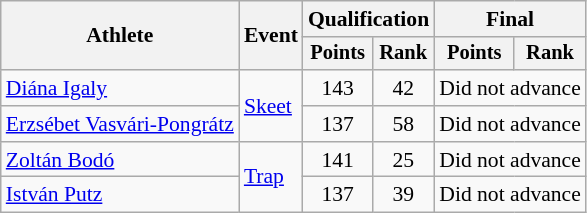<table class="wikitable" style="font-size:90%">
<tr>
<th rowspan="2">Athlete</th>
<th rowspan="2">Event</th>
<th colspan=2>Qualification</th>
<th colspan=2>Final</th>
</tr>
<tr style="font-size:95%">
<th>Points</th>
<th>Rank</th>
<th>Points</th>
<th>Rank</th>
</tr>
<tr align=center>
<td align=left><a href='#'>Diána Igaly</a></td>
<td align=left rowspan=2><a href='#'>Skeet</a></td>
<td>143</td>
<td>42</td>
<td colspan=2>Did not advance</td>
</tr>
<tr align=center>
<td align=left><a href='#'>Erzsébet Vasvári-Pongrátz</a></td>
<td>137</td>
<td>58</td>
<td colspan=2>Did not advance</td>
</tr>
<tr align=center>
<td align=left><a href='#'>Zoltán Bodó</a></td>
<td align=left rowspan=2><a href='#'>Trap</a></td>
<td>141</td>
<td>25</td>
<td colspan=2>Did not advance</td>
</tr>
<tr align=center>
<td align=left><a href='#'>István Putz</a></td>
<td>137</td>
<td>39</td>
<td colspan=2>Did not advance</td>
</tr>
</table>
